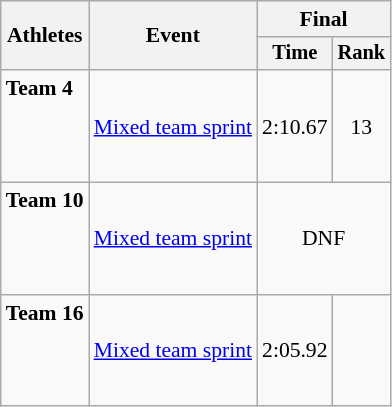<table class="wikitable" style="font-size:90%">
<tr>
<th rowspan="2">Athletes</th>
<th rowspan="2">Event</th>
<th colspan="2">Final</th>
</tr>
<tr style="font-size:95%">
<th>Time</th>
<th>Rank</th>
</tr>
<tr align=center>
<td align=left><strong>Team 4</strong><br><br><br><br></td>
<td align=left><a href='#'>Mixed team sprint</a></td>
<td>2:10.67</td>
<td>13</td>
</tr>
<tr align=center>
<td align=left><strong>Team 10</strong><br><br><br><br></td>
<td align=left><a href='#'>Mixed team sprint</a></td>
<td colspan=2>DNF</td>
</tr>
<tr align=center>
<td align=left><strong>Team 16</strong><br><br><br><br></td>
<td align=left><a href='#'>Mixed team sprint</a></td>
<td>2:05.92</td>
<td></td>
</tr>
</table>
